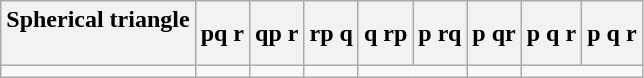<table class="wikitable">
<tr>
<th>Spherical triangle<br><br></th>
<th>pq r</th>
<th>qp r</th>
<th>rp q</th>
<th>q rp</th>
<th>p rq</th>
<th>p qr</th>
<th>p q r</th>
<th>p q r</th>
</tr>
<tr valign=top>
<td></td>
<td></td>
<td></td>
<td></td>
<td colspan=2 align=center></td>
<td></td>
</tr>
</table>
